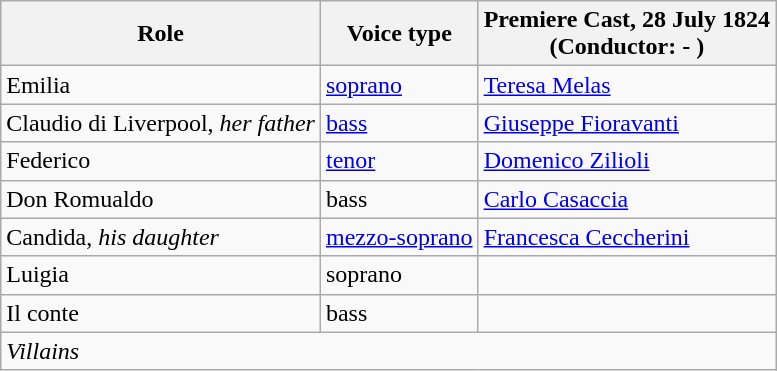<table class="wikitable">
<tr>
<th>Role</th>
<th>Voice type</th>
<th>Premiere Cast, 28 July 1824<br>(Conductor: - )</th>
</tr>
<tr>
<td>Emilia</td>
<td><a href='#'>soprano</a></td>
<td><a href='#'>Teresa Melas</a></td>
</tr>
<tr>
<td>Claudio di Liverpool, <em>her father</em></td>
<td><a href='#'>bass</a></td>
<td><a href='#'>Giuseppe Fioravanti</a></td>
</tr>
<tr>
<td>Federico</td>
<td><a href='#'>tenor</a></td>
<td><a href='#'>Domenico Zilioli</a></td>
</tr>
<tr>
<td>Don Romualdo</td>
<td>bass</td>
<td><a href='#'>Carlo Casaccia</a></td>
</tr>
<tr>
<td>Candida, <em>his daughter</em></td>
<td><a href='#'>mezzo-soprano</a></td>
<td><a href='#'>Francesca Ceccherini</a></td>
</tr>
<tr>
<td>Luigia</td>
<td>soprano</td>
<td></td>
</tr>
<tr>
<td>Il conte</td>
<td>bass</td>
<td></td>
</tr>
<tr>
<td colspan="3"><em>Villains</em></td>
</tr>
</table>
